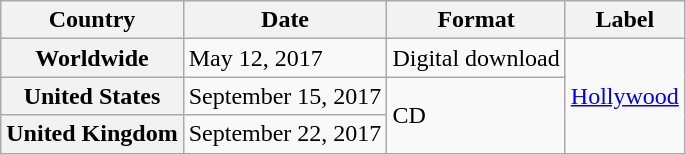<table class="wikitable plainrowheaders">
<tr>
<th scope="col">Country</th>
<th scope="col">Date</th>
<th scope="col">Format</th>
<th scope="col">Label</th>
</tr>
<tr>
<th scope="row">Worldwide</th>
<td>May 12, 2017</td>
<td>Digital download</td>
<td rowspan="3"><a href='#'>Hollywood</a></td>
</tr>
<tr>
<th scope="row">United States</th>
<td>September 15, 2017</td>
<td rowspan="2">CD</td>
</tr>
<tr>
<th scope="row">United Kingdom</th>
<td>September 22, 2017</td>
</tr>
</table>
